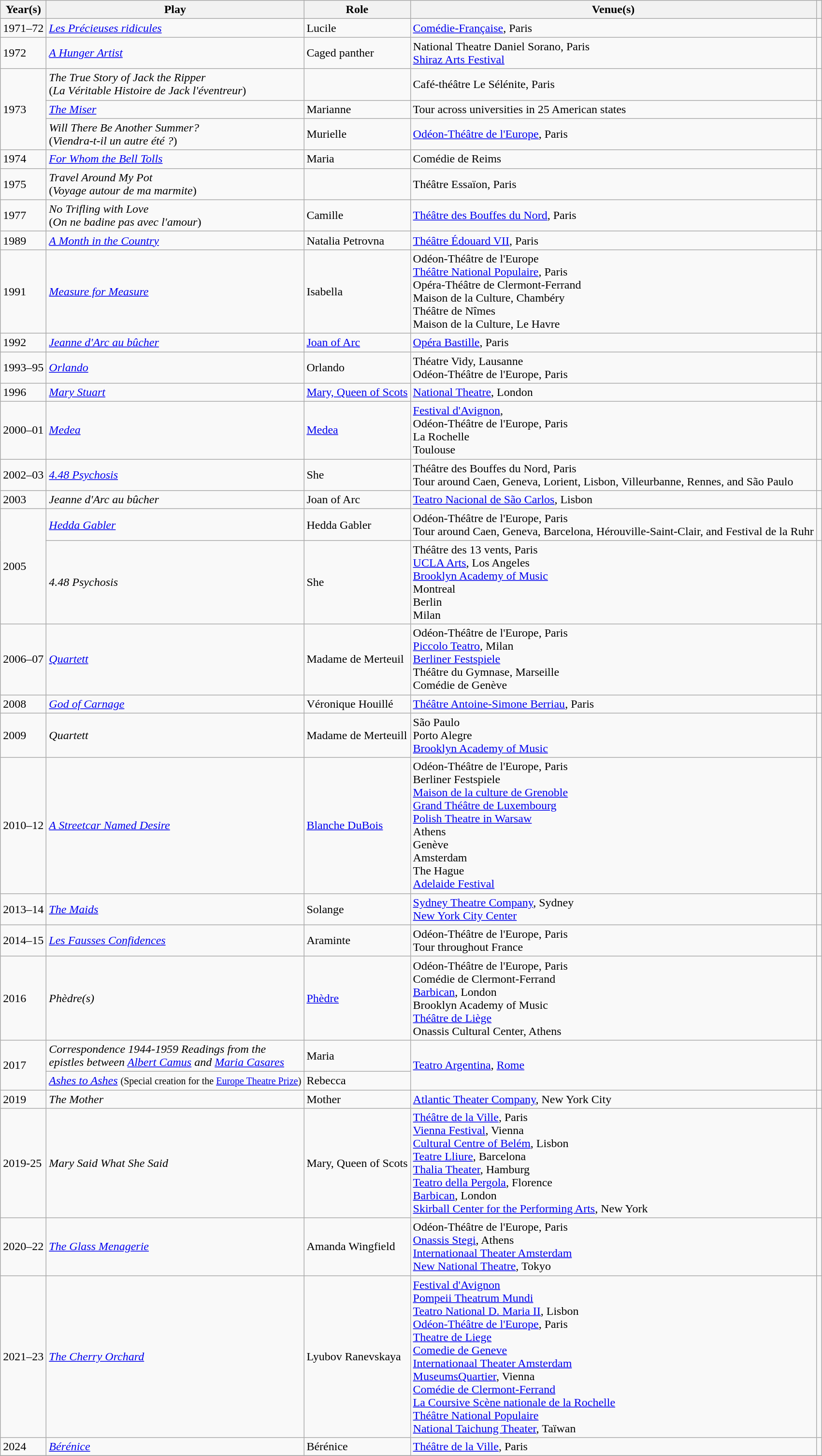<table class="wikitable sortable">
<tr>
<th>Year(s)</th>
<th>Play</th>
<th>Role</th>
<th>Venue(s)</th>
<th scope="col" class="unsortable"></th>
</tr>
<tr>
<td>1971–72</td>
<td><em><a href='#'>Les Précieuses ridicules</a></em></td>
<td>Lucile</td>
<td><a href='#'>Comédie-Française</a>, Paris</td>
<td></td>
</tr>
<tr>
<td>1972</td>
<td><em><a href='#'>A Hunger Artist</a></em></td>
<td>Caged panther</td>
<td>National Theatre Daniel Sorano, Paris<br><a href='#'>Shiraz Arts Festival</a></td>
<td></td>
</tr>
<tr>
<td rowspan="3">1973</td>
<td><em>The True Story of Jack the Ripper</em> <br>(<em>La Véritable Histoire de Jack l'éventreur</em>)</td>
<td></td>
<td>Café-théâtre Le Sélénite, Paris</td>
<td></td>
</tr>
<tr>
<td><em><a href='#'>The Miser</a></em></td>
<td>Marianne</td>
<td>Tour across universities in 25 American states</td>
<td></td>
</tr>
<tr>
<td><em>Will There Be Another Summer?</em> <br>(<em>Viendra-t-il un autre été ?</em>)</td>
<td>Murielle</td>
<td><a href='#'>Odéon-Théâtre de l'Europe</a>, Paris</td>
<td></td>
</tr>
<tr>
<td>1974</td>
<td><em><a href='#'>For Whom the Bell Tolls</a></em></td>
<td>Maria</td>
<td>Comédie de Reims</td>
<td></td>
</tr>
<tr>
<td>1975</td>
<td><em>Travel Around My Pot</em> <br>(<em>Voyage autour de ma marmite</em>)</td>
<td></td>
<td>Théâtre Essaïon, Paris</td>
<td></td>
</tr>
<tr>
<td>1977</td>
<td><em>No Trifling with Love</em> <br>(<em>On ne badine pas avec l'amour</em>)</td>
<td>Camille</td>
<td><a href='#'>Théâtre des Bouffes du Nord</a>, Paris</td>
<td></td>
</tr>
<tr>
<td>1989</td>
<td><em><a href='#'>A Month in the Country</a></em></td>
<td>Natalia Petrovna</td>
<td><a href='#'>Théâtre Édouard VII</a>, Paris</td>
<td></td>
</tr>
<tr>
<td>1991</td>
<td><em><a href='#'>Measure for Measure</a></em></td>
<td>Isabella</td>
<td>Odéon-Théâtre de l'Europe<br><a href='#'>Théâtre National Populaire</a>, Paris<br>Opéra-Théâtre de Clermont-Ferrand<br>Maison de la Culture, Chambéry<br>Théâtre de Nîmes<br>Maison de la Culture, Le Havre</td>
<td></td>
</tr>
<tr>
<td>1992</td>
<td><em><a href='#'>Jeanne d'Arc au bûcher</a></em></td>
<td><a href='#'>Joan of Arc</a></td>
<td><a href='#'>Opéra Bastille</a>, Paris</td>
<td></td>
</tr>
<tr>
<td>1993–95</td>
<td><em><a href='#'>Orlando</a></em></td>
<td>Orlando</td>
<td>Théatre Vidy, Lausanne<br>Odéon-Théâtre de l'Europe, Paris</td>
<td></td>
</tr>
<tr>
<td>1996</td>
<td><em><a href='#'>Mary Stuart</a></em></td>
<td><a href='#'>Mary, Queen of Scots</a></td>
<td><a href='#'>National Theatre</a>, London</td>
<td></td>
</tr>
<tr>
<td>2000–01</td>
<td><em><a href='#'>Medea</a></em></td>
<td><a href='#'>Medea</a></td>
<td><a href='#'>Festival d'Avignon</a>,<br>Odéon-Théâtre de l'Europe, Paris<br>La Rochelle<br>Toulouse</td>
<td></td>
</tr>
<tr>
<td>2002–03</td>
<td><em><a href='#'>4.48 Psychosis</a></em></td>
<td>She</td>
<td>Théâtre des Bouffes du Nord, Paris<br>Tour around Caen, Geneva, Lorient, Lisbon, Villeurbanne, Rennes, and São Paulo</td>
<td></td>
</tr>
<tr>
<td>2003</td>
<td><em>Jeanne d'Arc au bûcher</em></td>
<td>Joan of Arc</td>
<td><a href='#'>Teatro Nacional de São Carlos</a>, Lisbon</td>
<td></td>
</tr>
<tr>
<td rowspan="2">2005</td>
<td><em><a href='#'>Hedda Gabler</a></em></td>
<td>Hedda Gabler</td>
<td>Odéon-Théâtre de l'Europe, Paris<br>Tour around Caen, Geneva, Barcelona, Hérouville-Saint-Clair, and Festival de la Ruhr</td>
<td></td>
</tr>
<tr>
<td><em>4.48 Psychosis</em></td>
<td>She</td>
<td>Théâtre des 13 vents, Paris<br><a href='#'>UCLA Arts</a>, Los Angeles<br><a href='#'>Brooklyn Academy of Music</a><br>Montreal<br>Berlin<br>Milan</td>
<td></td>
</tr>
<tr>
<td>2006–07</td>
<td><em><a href='#'>Quartett</a></em></td>
<td>Madame de Merteuil</td>
<td>Odéon-Théâtre de l'Europe, Paris<br><a href='#'>Piccolo Teatro</a>, Milan<br><a href='#'>Berliner Festspiele</a><br>Théâtre du Gymnase, Marseille<br>Comédie de Genève</td>
<td></td>
</tr>
<tr>
<td>2008</td>
<td><em><a href='#'>God of Carnage</a></em></td>
<td>Véronique Houillé</td>
<td><a href='#'>Théâtre Antoine-Simone Berriau</a>, Paris</td>
<td></td>
</tr>
<tr>
<td>2009</td>
<td><em>Quartett</em></td>
<td>Madame de Merteuill</td>
<td>São Paulo<br>Porto Alegre<br><a href='#'>Brooklyn Academy of Music</a></td>
<td></td>
</tr>
<tr>
<td>2010–12</td>
<td><em><a href='#'>A Streetcar Named Desire</a></em></td>
<td><a href='#'>Blanche DuBois</a></td>
<td>Odéon-Théâtre de l'Europe, Paris<br>Berliner Festspiele<br><a href='#'>Maison de la culture de Grenoble</a><br><a href='#'>Grand Théâtre de Luxembourg</a><br><a href='#'>Polish Theatre in Warsaw</a><br>Athens<br>Genève<br>Amsterdam<br>The Hague<br><a href='#'>Adelaide Festival</a></td>
<td></td>
</tr>
<tr>
<td>2013–14</td>
<td><em><a href='#'>The Maids</a></em></td>
<td>Solange</td>
<td><a href='#'>Sydney Theatre Company</a>, Sydney<br><a href='#'>New York City Center</a></td>
<td></td>
</tr>
<tr>
<td>2014–15</td>
<td><em><a href='#'>Les Fausses Confidences</a></em></td>
<td>Araminte</td>
<td>Odéon-Théâtre de l'Europe, Paris<br>Tour throughout France</td>
<td></td>
</tr>
<tr>
<td>2016</td>
<td><em>Phèdre(s)</em></td>
<td><a href='#'>Phèdre</a></td>
<td>Odéon-Théâtre de l'Europe, Paris<br>Comédie de Clermont-Ferrand<br><a href='#'>Barbican</a>, London<br>Brooklyn Academy of Music<br><a href='#'>Théâtre de Liège</a><br>Onassis Cultural Center, Athens</td>
<td></td>
</tr>
<tr>
<td rowspan="2">2017</td>
<td><em>Correspondence 1944-1959 Readings from the <br> epistles between <a href='#'>Albert Camus</a> and <a href='#'>Maria Casares</a></em></td>
<td>Maria</td>
<td rowspan="2"><a href='#'>Teatro Argentina</a>, <a href='#'>Rome</a></td>
<td rowspan="2"></td>
</tr>
<tr>
<td><em><a href='#'>Ashes to Ashes</a></em> <small>(Special creation for the <a href='#'>Europe Theatre Prize</a>)</small></td>
<td>Rebecca</td>
</tr>
<tr>
<td>2019</td>
<td><em>The Mother</em></td>
<td>Mother</td>
<td><a href='#'>Atlantic Theater Company</a>, New York City</td>
<td></td>
</tr>
<tr>
<td>2019-25</td>
<td><em>Mary Said What She Said</em></td>
<td>Mary, Queen of Scots</td>
<td><a href='#'>Théâtre de la Ville</a>, Paris<br><a href='#'>Vienna Festival</a>, Vienna<br><a href='#'>Cultural Centre of Belém</a>, Lisbon<br><a href='#'>Teatre Lliure</a>, Barcelona<br><a href='#'>Thalia Theater</a>, Hamburg<br> <a href='#'>Teatro della Pergola</a>, Florence<br><a href='#'>Barbican</a>, London<br><a href='#'>Skirball Center for the Performing Arts</a>, New York</td>
<td></td>
</tr>
<tr>
<td>2020–22</td>
<td><em><a href='#'>The Glass Menagerie</a></em></td>
<td>Amanda Wingfield</td>
<td>Odéon-Théâtre de l'Europe, Paris<br><a href='#'>Onassis Stegi</a>, Athens<br><a href='#'>Internationaal Theater Amsterdam</a><br><a href='#'>New National Theatre</a>, Tokyo</td>
<td></td>
</tr>
<tr>
<td>2021–23</td>
<td><em><a href='#'>The Cherry Orchard</a></em></td>
<td>Lyubov Ranevskaya</td>
<td><a href='#'>Festival d'Avignon</a><br><a href='#'>Pompeii Theatrum Mundi</a><br><a href='#'>Teatro National D. Maria II</a>, Lisbon<br><a href='#'>Odéon-Théâtre de l'Europe</a>, Paris<br><a href='#'>Theatre de Liege</a><br><a href='#'>Comedie de Geneve</a><br><a href='#'>Internationaal Theater Amsterdam</a><br><a href='#'>MuseumsQuartier</a>, Vienna<br><a href='#'>Comédie de Clermont-Ferrand</a><br><a href='#'>La Coursive Scène nationale de la Rochelle</a><br><a href='#'>Théâtre National Populaire</a><br><a href='#'>National Taichung Theater</a>, Taïwan</td>
<td></td>
</tr>
<tr>
<td>2024</td>
<td><em><a href='#'>Bérénice</a></em></td>
<td>Bérénice</td>
<td><a href='#'>Théâtre de la Ville</a>, Paris</td>
<td></td>
</tr>
<tr>
</tr>
</table>
